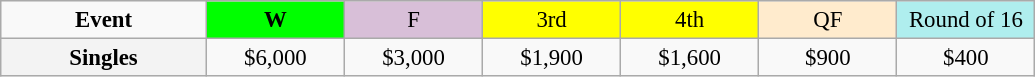<table class=wikitable style=font-size:95%;text-align:center>
<tr>
<td style="width:130px"><strong>Event</strong></td>
<td style="width:85px; background:lime"><strong>W</strong></td>
<td style="width:85px; background:thistle">F</td>
<td style="width:85px; background:#ffff00">3rd</td>
<td style="width:85px; background:#ffff00">4th</td>
<td style="width:85px; background:#ffebcd">QF</td>
<td style="width:85px; background:#afeeee">Round of 16</td>
</tr>
<tr>
<th style=background:#f3f3f3>Singles </th>
<td>$6,000</td>
<td>$3,000</td>
<td>$1,900</td>
<td>$1,600</td>
<td>$900</td>
<td>$400</td>
</tr>
</table>
